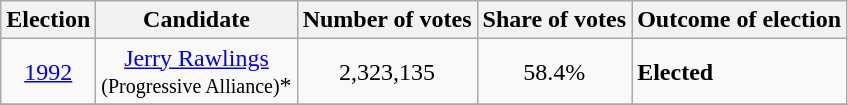<table class="sortable wikitable">
<tr>
<th>Election</th>
<th>Candidate</th>
<th>Number of votes</th>
<th>Share of votes</th>
<th>Outcome of election</th>
</tr>
<tr>
<td align=center><a href='#'>1992</a></td>
<td align=center><a href='#'>Jerry Rawlings</a><br><small>(Progressive Alliance)</small>*</td>
<td align=center>2,323,135</td>
<td align=center>58.4%</td>
<td align=left><strong>Elected</strong> </td>
</tr>
<tr>
</tr>
</table>
